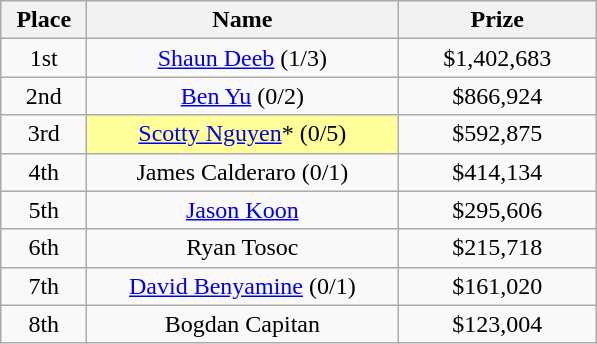<table class="wikitable">
<tr>
<th width="50">Place</th>
<th width="200">Name</th>
<th width="125">Prize</th>
</tr>
<tr>
<td align = "center">1st</td>
<td align = "center"><a href='#'>Shaun Deeb</a> (1/3)</td>
<td align = "center">$1,402,683</td>
</tr>
<tr>
<td align = "center">2nd</td>
<td align = "center"><a href='#'>Ben Yu</a> (0/2)</td>
<td align = "center">$866,924</td>
</tr>
<tr>
<td align = "center">3rd</td>
<td align = "center" bgcolor="#FFFF99"><a href='#'>Scotty Nguyen</a>* (0/5)</td>
<td align = "center">$592,875</td>
</tr>
<tr>
<td align = "center">4th</td>
<td align = "center">James Calderaro (0/1)</td>
<td align = "center">$414,134</td>
</tr>
<tr>
<td align = "center">5th</td>
<td align = "center"><a href='#'>Jason Koon</a></td>
<td align = "center">$295,606</td>
</tr>
<tr>
<td align = "center">6th</td>
<td align = "center">Ryan Tosoc</td>
<td align = "center">$215,718</td>
</tr>
<tr>
<td align = "center">7th</td>
<td align = "center"><a href='#'>David Benyamine</a> (0/1)</td>
<td align = "center">$161,020</td>
</tr>
<tr>
<td align = "center">8th</td>
<td align = "center">Bogdan Capitan</td>
<td align = "center">$123,004</td>
</tr>
</table>
